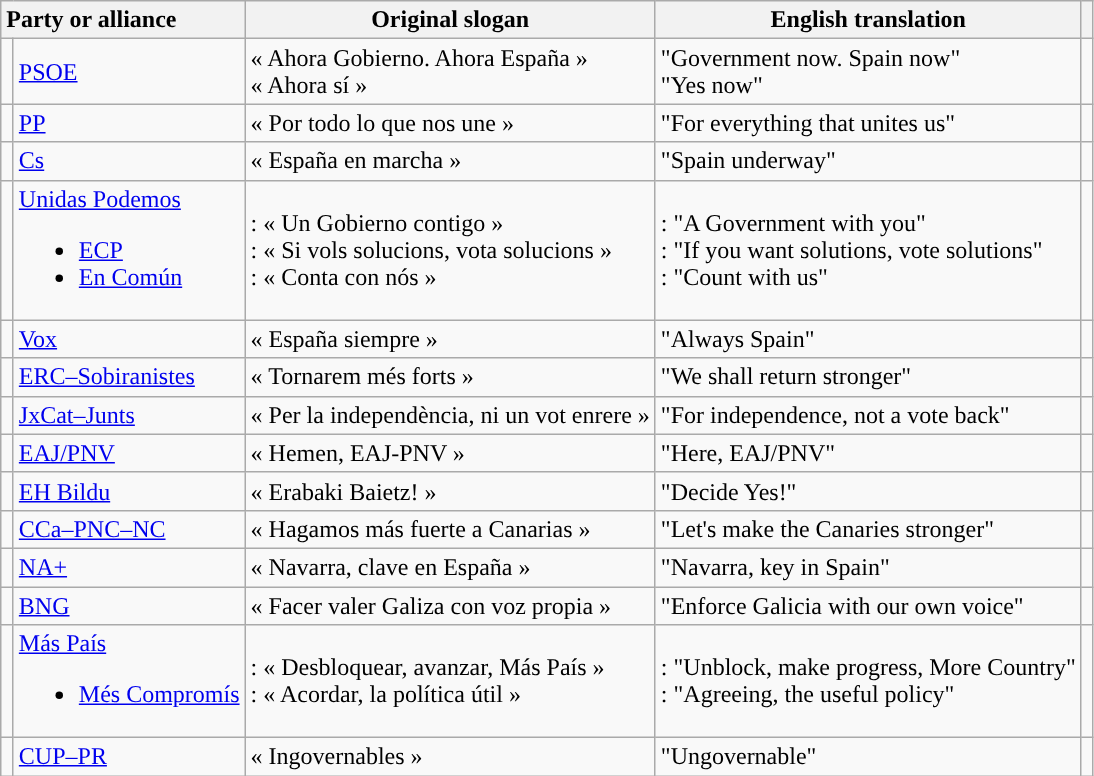<table class="wikitable" style="text-align:left;">
<tr>
<th style="text-align:left;" colspan="2">Party or alliance</th>
<th>Original slogan</th>
<th>English translation</th>
<th></th>
</tr>
<tr>
<td width="1" style="color:inherit;background:"></td>
<td><a href='#'>PSOE</a></td>
<td>« Ahora Gobierno. Ahora España »<br>« Ahora sí »</td>
<td>"Government now. Spain now"<br>"Yes now"</td>
<td><br></td>
</tr>
<tr>
<td style="color:inherit;background:"></td>
<td><a href='#'>PP</a></td>
<td>« Por todo lo que nos une »</td>
<td>"For everything that unites us"</td>
<td></td>
</tr>
<tr>
<td style="color:inherit;background:"></td>
<td><a href='#'>Cs</a></td>
<td>« España en marcha »</td>
<td>"Spain underway"</td>
<td></td>
</tr>
<tr>
<td style="color:inherit;background:"></td>
<td><a href='#'>Unidas Podemos</a><br><ul><li><a href='#'>ECP</a></li><li><a href='#'>En Común</a></li></ul></td>
<td>: « Un Gobierno contigo »<br>: « Si vols solucions, vota solucions »<br>: « Conta con nós »</td>
<td>: "A Government with you"<br>: "If you want solutions, vote solutions"<br>: "Count with us"</td>
<td><br><br></td>
</tr>
<tr>
<td style="color:inherit;background:"></td>
<td><a href='#'>Vox</a></td>
<td>« España siempre »</td>
<td>"Always Spain"</td>
<td></td>
</tr>
<tr>
<td style="color:inherit;background:"></td>
<td><a href='#'>ERC–Sobiranistes</a></td>
<td>« Tornarem més forts »</td>
<td>"We shall return stronger"</td>
<td></td>
</tr>
<tr>
<td style="color:inherit;background:"></td>
<td><a href='#'>JxCat–Junts</a></td>
<td>« Per la independència, ni un vot enrere »</td>
<td>"For independence, not a vote back"</td>
<td></td>
</tr>
<tr>
<td style="color:inherit;background:"></td>
<td><a href='#'>EAJ/PNV</a></td>
<td>« Hemen, EAJ-PNV »</td>
<td>"Here, EAJ/PNV"</td>
<td></td>
</tr>
<tr>
<td style="color:inherit;background:"></td>
<td><a href='#'>EH Bildu</a></td>
<td>« Erabaki Baietz! »</td>
<td>"Decide Yes!"</td>
<td></td>
</tr>
<tr>
<td style="color:inherit;background:"></td>
<td><a href='#'>CCa–PNC–NC</a></td>
<td>« Hagamos más fuerte a Canarias »</td>
<td>"Let's make the Canaries stronger"</td>
<td></td>
</tr>
<tr>
<td style="color:inherit;background:"></td>
<td><a href='#'>NA+</a></td>
<td>« Navarra, clave en España »</td>
<td>"Navarra, key in Spain"</td>
<td></td>
</tr>
<tr>
<td style="color:inherit;background:"></td>
<td><a href='#'>BNG</a></td>
<td>« Facer valer Galiza con voz propia »</td>
<td>"Enforce Galicia with our own voice"</td>
<td></td>
</tr>
<tr>
<td style="color:inherit;background:"></td>
<td><a href='#'>Más País</a><br><ul><li><a href='#'>Més Compromís</a></li></ul></td>
<td>: « Desbloquear, avanzar, Más País »<br>: « Acordar, la política útil »</td>
<td>: "Unblock, make progress, More Country"<br>: "Agreeing, the useful policy"</td>
<td><br></td>
</tr>
<tr>
<td style="color:inherit;background:"></td>
<td><a href='#'>CUP–PR</a></td>
<td>« Ingovernables »</td>
<td>"Ungovernable"</td>
<td></td>
</tr>
</table>
